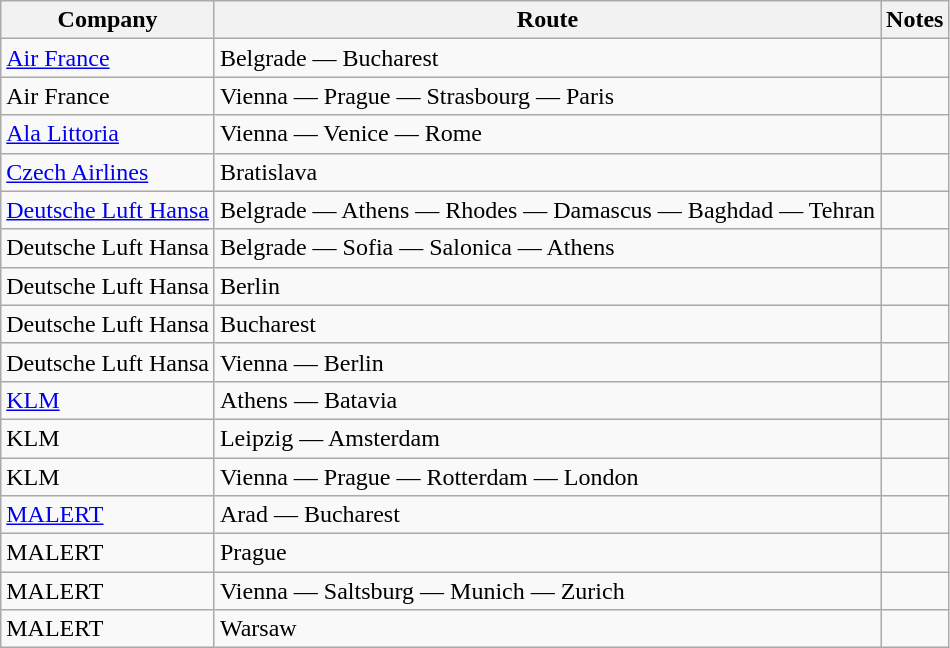<table class="wikitable">
<tr>
<th>Company</th>
<th>Route</th>
<th>Notes</th>
</tr>
<tr>
<td><a href='#'>Air France</a></td>
<td>Belgrade —  Bucharest</td>
<td></td>
</tr>
<tr>
<td>Air France</td>
<td>Vienna —  Prague —  Strasbourg —  Paris</td>
<td></td>
</tr>
<tr>
<td><a href='#'>Ala Littoria</a></td>
<td>Vienna —  Venice —  Rome</td>
<td></td>
</tr>
<tr>
<td><a href='#'>Czech Airlines</a></td>
<td>Bratislava</td>
<td></td>
</tr>
<tr>
<td><a href='#'>Deutsche Luft Hansa</a></td>
<td>Belgrade —  Athens —  Rhodes —  Damascus —  Baghdad —  Tehran</td>
<td></td>
</tr>
<tr>
<td>Deutsche Luft Hansa</td>
<td>Belgrade —  Sofia —  Salonica —  Athens</td>
<td></td>
</tr>
<tr>
<td>Deutsche Luft Hansa</td>
<td>Berlin</td>
<td></td>
</tr>
<tr>
<td>Deutsche Luft Hansa</td>
<td>Bucharest</td>
<td></td>
</tr>
<tr>
<td>Deutsche Luft Hansa</td>
<td>Vienna —  Berlin</td>
<td></td>
</tr>
<tr>
<td><a href='#'>KLM</a></td>
<td>Athens —  Batavia</td>
<td></td>
</tr>
<tr>
<td>KLM</td>
<td>Leipzig —  Amsterdam</td>
<td></td>
</tr>
<tr>
<td>KLM</td>
<td>Vienna —  Prague —  Rotterdam —  London</td>
<td></td>
</tr>
<tr>
<td><a href='#'>MALERT</a></td>
<td>Arad —  Bucharest</td>
<td></td>
</tr>
<tr>
<td>MALERT</td>
<td>Prague</td>
<td></td>
</tr>
<tr>
<td>MALERT</td>
<td>Vienna —  Saltsburg —  Munich —  Zurich</td>
<td></td>
</tr>
<tr>
<td>MALERT</td>
<td>Warsaw</td>
<td></td>
</tr>
</table>
